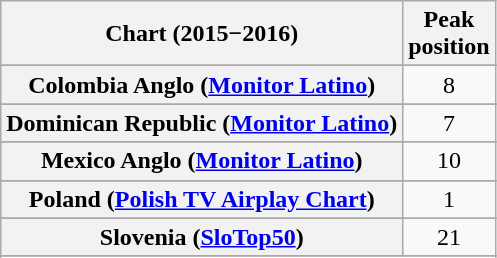<table class="wikitable sortable plainrowheaders" style="text-align:center">
<tr>
<th scope="col">Chart (2015−2016)</th>
<th scope="col">Peak<br>position</th>
</tr>
<tr>
</tr>
<tr>
</tr>
<tr>
</tr>
<tr>
</tr>
<tr>
</tr>
<tr>
</tr>
<tr>
</tr>
<tr>
</tr>
<tr>
</tr>
<tr>
<th scope="row">Colombia Anglo (<a href='#'>Monitor Latino</a>)</th>
<td>8</td>
</tr>
<tr>
</tr>
<tr>
</tr>
<tr>
</tr>
<tr>
<th scope="row">Dominican Republic  (<a href='#'>Monitor Latino</a>)</th>
<td>7</td>
</tr>
<tr>
</tr>
<tr>
</tr>
<tr>
</tr>
<tr>
</tr>
<tr>
</tr>
<tr>
</tr>
<tr>
</tr>
<tr>
</tr>
<tr>
<th scope="row">Mexico Anglo (<a href='#'>Monitor Latino</a>)</th>
<td>10</td>
</tr>
<tr>
</tr>
<tr>
</tr>
<tr>
</tr>
<tr>
</tr>
<tr>
</tr>
<tr>
</tr>
<tr>
<th scope="row">Poland (<a href='#'>Polish TV Airplay Chart</a>)</th>
<td>1</td>
</tr>
<tr>
</tr>
<tr>
</tr>
<tr>
</tr>
<tr>
</tr>
<tr>
<th scope="row">Slovenia (<a href='#'>SloTop50</a>)</th>
<td>21</td>
</tr>
<tr>
</tr>
<tr>
</tr>
<tr>
</tr>
<tr>
</tr>
<tr>
</tr>
<tr>
</tr>
<tr>
</tr>
<tr>
</tr>
<tr>
</tr>
<tr>
</tr>
</table>
